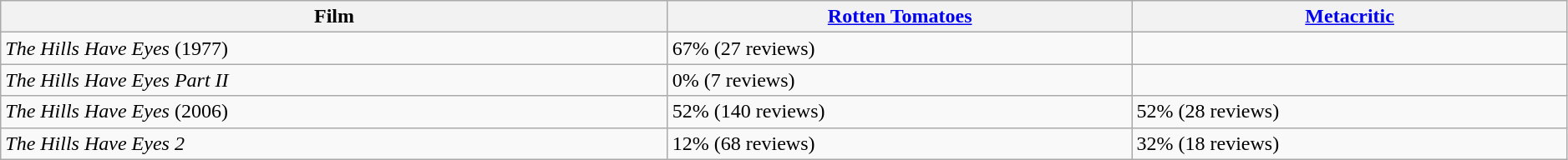<table class="wikitable" width=99% border="1">
<tr>
<th>Film</th>
<th><a href='#'>Rotten Tomatoes</a></th>
<th><a href='#'>Metacritic</a></th>
</tr>
<tr>
<td><em>The Hills Have Eyes</em> (1977)</td>
<td>67% (27 reviews)</td>
<td></td>
</tr>
<tr>
<td><em>The Hills Have Eyes Part II</em></td>
<td>0% (7 reviews)</td>
<td></td>
</tr>
<tr>
<td><em>The Hills Have Eyes</em> (2006)</td>
<td>52% (140 reviews)</td>
<td>52% (28 reviews)</td>
</tr>
<tr>
<td><em>The Hills Have Eyes 2</em></td>
<td>12% (68 reviews)</td>
<td>32% (18 reviews)</td>
</tr>
</table>
